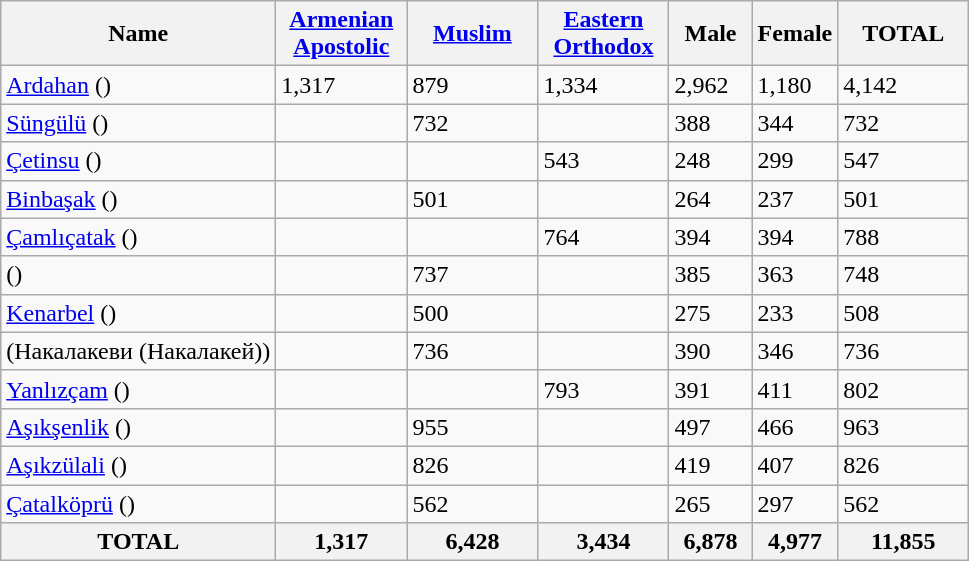<table class="wikitable">
<tr>
<th>Name</th>
<th style=width:5em><a href='#'>Armenian Apostolic</a></th>
<th style=width:5em><a href='#'>Muslim</a></th>
<th style=width:5em><a href='#'>Eastern Orthodox</a></th>
<th style=width:3em>Male</th>
<th style=width:3em>Female</th>
<th style=width:5em>TOTAL</th>
</tr>
<tr>
<td><a href='#'>Ardahan</a> ()</td>
<td>1,317</td>
<td>879</td>
<td>1,334</td>
<td>2,962</td>
<td>1,180</td>
<td>4,142</td>
</tr>
<tr>
<td><a href='#'>Süngülü</a> ()</td>
<td></td>
<td>732</td>
<td></td>
<td>388</td>
<td>344</td>
<td>732</td>
</tr>
<tr>
<td><a href='#'>Çetinsu</a> ()</td>
<td></td>
<td></td>
<td>543</td>
<td>248</td>
<td>299</td>
<td>547</td>
</tr>
<tr>
<td><a href='#'>Binbaşak</a> ()</td>
<td></td>
<td>501</td>
<td></td>
<td>264</td>
<td>237</td>
<td>501</td>
</tr>
<tr>
<td><a href='#'>Çamlıçatak</a> ()</td>
<td></td>
<td></td>
<td>764</td>
<td>394</td>
<td>394</td>
<td>788</td>
</tr>
<tr>
<td> ()</td>
<td></td>
<td>737</td>
<td></td>
<td>385</td>
<td>363</td>
<td>748</td>
</tr>
<tr>
<td><a href='#'>Kenarbel</a> ()</td>
<td></td>
<td>500</td>
<td></td>
<td>275</td>
<td>233</td>
<td>508</td>
</tr>
<tr>
<td> (Накалакеви (Накалакей))</td>
<td></td>
<td>736</td>
<td></td>
<td>390</td>
<td>346</td>
<td>736</td>
</tr>
<tr>
<td><a href='#'>Yanlızçam</a> ()</td>
<td></td>
<td></td>
<td>793</td>
<td>391</td>
<td>411</td>
<td>802</td>
</tr>
<tr>
<td><a href='#'>Aşıkşenlik</a> ()</td>
<td></td>
<td>955</td>
<td></td>
<td>497</td>
<td>466</td>
<td>963</td>
</tr>
<tr>
<td><a href='#'>Aşıkzülali</a> ()</td>
<td></td>
<td>826</td>
<td></td>
<td>419</td>
<td>407</td>
<td>826</td>
</tr>
<tr>
<td><a href='#'>Çatalköprü</a> ()</td>
<td></td>
<td>562</td>
<td></td>
<td>265</td>
<td>297</td>
<td>562</td>
</tr>
<tr>
<th>TOTAL</th>
<th>1,317</th>
<th>6,428</th>
<th>3,434</th>
<th>6,878</th>
<th>4,977</th>
<th>11,855</th>
</tr>
</table>
